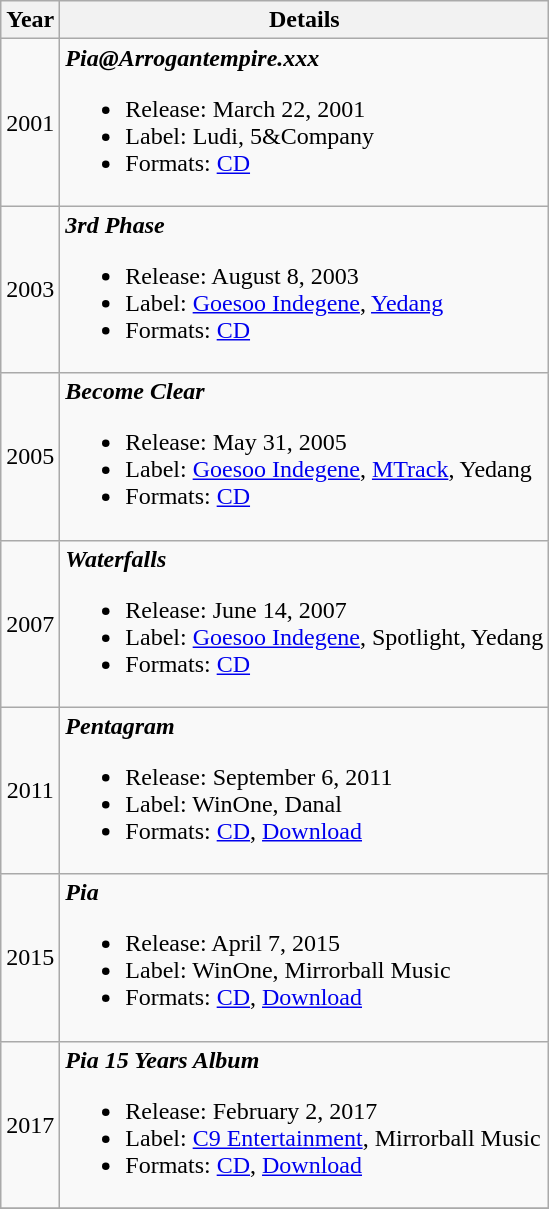<table class="wikitable" style="text-align:center">
<tr>
<th>Year</th>
<th>Details</th>
</tr>
<tr>
<td style="text-align:center;">2001</td>
<td style="text-align:left;"><strong><em>Pia@Arrogantempire.xxx</em></strong><br><ul><li>Release: March 22, 2001</li><li>Label: Ludi, 5&Company</li><li>Formats: <a href='#'>CD</a></li></ul></td>
</tr>
<tr>
<td style="text-align:center;">2003</td>
<td style="text-align:left;"><strong><em>3rd Phase</em></strong><br><ul><li>Release: August 8, 2003</li><li>Label: <a href='#'>Goesoo Indegene</a>, <a href='#'>Yedang</a></li><li>Formats: <a href='#'>CD</a></li></ul></td>
</tr>
<tr>
<td style="text-align:center;">2005</td>
<td style="text-align:left;"><strong><em>Become Clear</em></strong><br><ul><li>Release: May 31, 2005</li><li>Label: <a href='#'>Goesoo Indegene</a>, <a href='#'>MTrack</a>, Yedang</li><li>Formats: <a href='#'>CD</a></li></ul></td>
</tr>
<tr>
<td style="text-align:center;">2007</td>
<td style="text-align:left;"><strong><em>Waterfalls</em></strong><br><ul><li>Release: June 14, 2007</li><li>Label: <a href='#'>Goesoo Indegene</a>, Spotlight, Yedang</li><li>Formats: <a href='#'>CD</a></li></ul></td>
</tr>
<tr>
<td style="text-align:center;">2011</td>
<td style="text-align:left;"><strong><em>Pentagram</em></strong><br><ul><li>Release: September 6, 2011</li><li>Label: WinOne, Danal</li><li>Formats: <a href='#'>CD</a>, <a href='#'>Download</a></li></ul></td>
</tr>
<tr>
<td style="text-align:center;">2015</td>
<td style="text-align:left;"><strong><em>Pia</em></strong><br><ul><li>Release: April 7, 2015</li><li>Label: WinOne, Mirrorball Music</li><li>Formats: <a href='#'>CD</a>, <a href='#'>Download</a></li></ul></td>
</tr>
<tr>
<td style="text-align:center;">2017</td>
<td style="text-align:left;"><strong><em>Pia 15 Years Album</em></strong><br><ul><li>Release: February 2, 2017</li><li>Label: <a href='#'>C9 Entertainment</a>, Mirrorball Music</li><li>Formats: <a href='#'>CD</a>, <a href='#'>Download</a></li></ul></td>
</tr>
<tr>
</tr>
</table>
